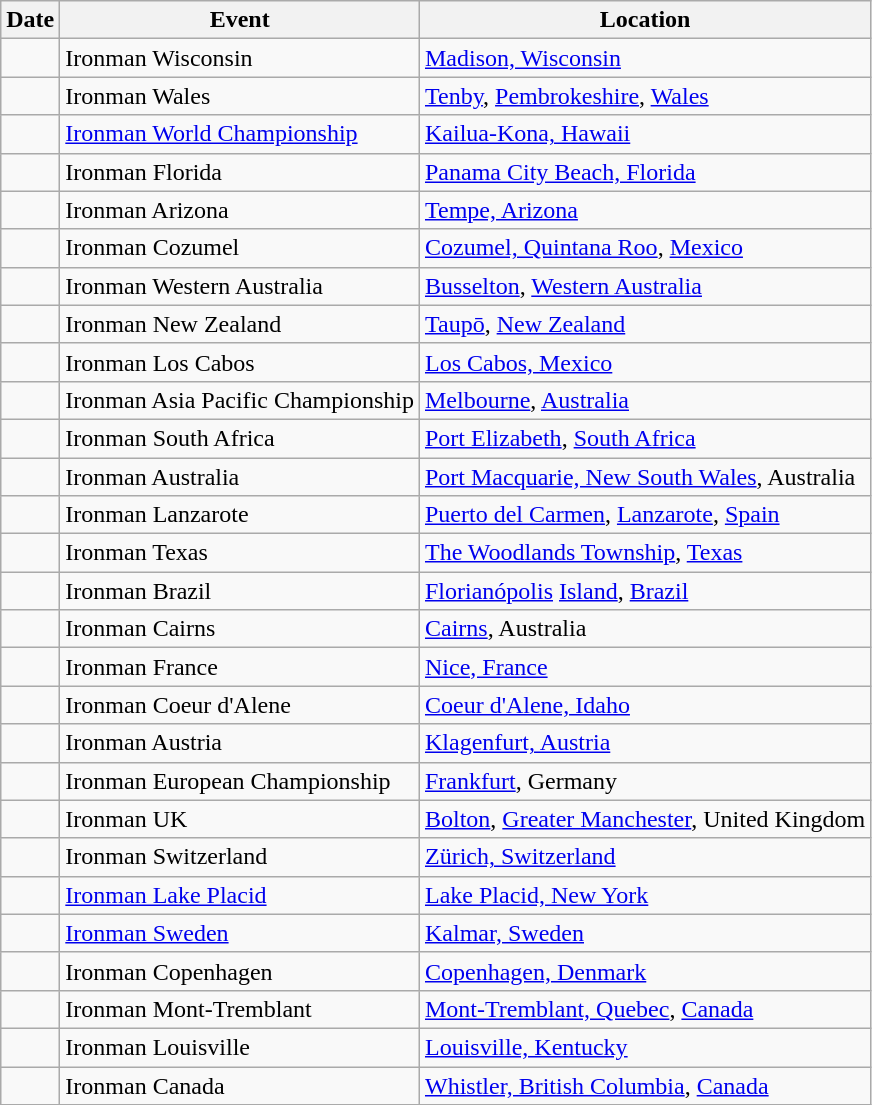<table class="wikitable sortable">
<tr>
<th>Date</th>
<th>Event</th>
<th>Location</th>
</tr>
<tr>
<td align = "right"></td>
<td>Ironman Wisconsin</td>
<td> <a href='#'>Madison, Wisconsin</a></td>
</tr>
<tr>
<td align = "right"></td>
<td>Ironman Wales</td>
<td> <a href='#'>Tenby</a>, <a href='#'>Pembrokeshire</a>, <a href='#'>Wales</a></td>
</tr>
<tr>
<td align = "right"></td>
<td><a href='#'>Ironman World Championship</a></td>
<td> <a href='#'>Kailua-Kona, Hawaii</a></td>
</tr>
<tr>
<td align = "right"></td>
<td>Ironman Florida</td>
<td> <a href='#'>Panama City Beach, Florida</a></td>
</tr>
<tr>
<td align = "right"></td>
<td>Ironman Arizona</td>
<td> <a href='#'>Tempe, Arizona</a></td>
</tr>
<tr>
<td align = "right"></td>
<td>Ironman Cozumel</td>
<td> <a href='#'>Cozumel, Quintana Roo</a>, <a href='#'>Mexico</a></td>
</tr>
<tr>
<td align = "right"></td>
<td>Ironman Western Australia</td>
<td> <a href='#'>Busselton</a>, <a href='#'>Western Australia</a></td>
</tr>
<tr>
<td align = "right"></td>
<td>Ironman New Zealand</td>
<td> <a href='#'>Taupō</a>, <a href='#'>New Zealand</a></td>
</tr>
<tr>
<td align = "right"></td>
<td>Ironman Los Cabos</td>
<td> <a href='#'>Los Cabos, Mexico</a></td>
</tr>
<tr>
<td align = "right"></td>
<td>Ironman Asia Pacific Championship</td>
<td> <a href='#'>Melbourne</a>, <a href='#'>Australia</a></td>
</tr>
<tr>
<td align = "right"></td>
<td>Ironman South Africa</td>
<td> <a href='#'>Port Elizabeth</a>, <a href='#'>South Africa</a></td>
</tr>
<tr>
<td align = "right"></td>
<td>Ironman Australia</td>
<td> <a href='#'>Port Macquarie, New South Wales</a>, Australia</td>
</tr>
<tr>
<td align = "right"></td>
<td>Ironman Lanzarote</td>
<td> <a href='#'>Puerto del Carmen</a>, <a href='#'>Lanzarote</a>, <a href='#'>Spain</a></td>
</tr>
<tr>
<td align = "right"></td>
<td>Ironman Texas</td>
<td> <a href='#'>The Woodlands Township</a>, <a href='#'>Texas</a></td>
</tr>
<tr>
<td align = "right"></td>
<td>Ironman Brazil</td>
<td> <a href='#'>Florianópolis</a> <a href='#'>Island</a>, <a href='#'>Brazil</a></td>
</tr>
<tr>
<td align = "right"></td>
<td>Ironman Cairns</td>
<td> <a href='#'>Cairns</a>, Australia</td>
</tr>
<tr>
<td align = "right"></td>
<td>Ironman France</td>
<td> <a href='#'>Nice, France</a></td>
</tr>
<tr>
<td align = "right"></td>
<td>Ironman Coeur d'Alene</td>
<td> <a href='#'>Coeur d'Alene, Idaho</a></td>
</tr>
<tr>
<td align = "right"></td>
<td>Ironman Austria</td>
<td> <a href='#'>Klagenfurt, Austria</a></td>
</tr>
<tr>
<td align = "right"></td>
<td>Ironman European Championship</td>
<td> <a href='#'>Frankfurt</a>, Germany</td>
</tr>
<tr>
<td align = "right"></td>
<td>Ironman UK</td>
<td> <a href='#'>Bolton</a>, <a href='#'>Greater Manchester</a>, United Kingdom</td>
</tr>
<tr>
<td align = "right"></td>
<td>Ironman Switzerland</td>
<td> <a href='#'>Zürich, Switzerland</a></td>
</tr>
<tr>
<td align = "right"></td>
<td><a href='#'>Ironman Lake Placid</a></td>
<td> <a href='#'>Lake Placid, New York</a></td>
</tr>
<tr>
<td align = "right"></td>
<td><a href='#'>Ironman Sweden</a></td>
<td> <a href='#'>Kalmar, Sweden</a></td>
</tr>
<tr>
<td align = "right"></td>
<td>Ironman Copenhagen</td>
<td> <a href='#'>Copenhagen, Denmark</a></td>
</tr>
<tr>
<td align = "right"></td>
<td>Ironman Mont-Tremblant</td>
<td> <a href='#'>Mont-Tremblant, Quebec</a>, <a href='#'>Canada</a></td>
</tr>
<tr>
<td align = "right"></td>
<td>Ironman Louisville</td>
<td> <a href='#'>Louisville, Kentucky</a></td>
</tr>
<tr>
<td align = "right"></td>
<td>Ironman Canada</td>
<td> <a href='#'>Whistler, British Columbia</a>, <a href='#'>Canada</a></td>
</tr>
</table>
